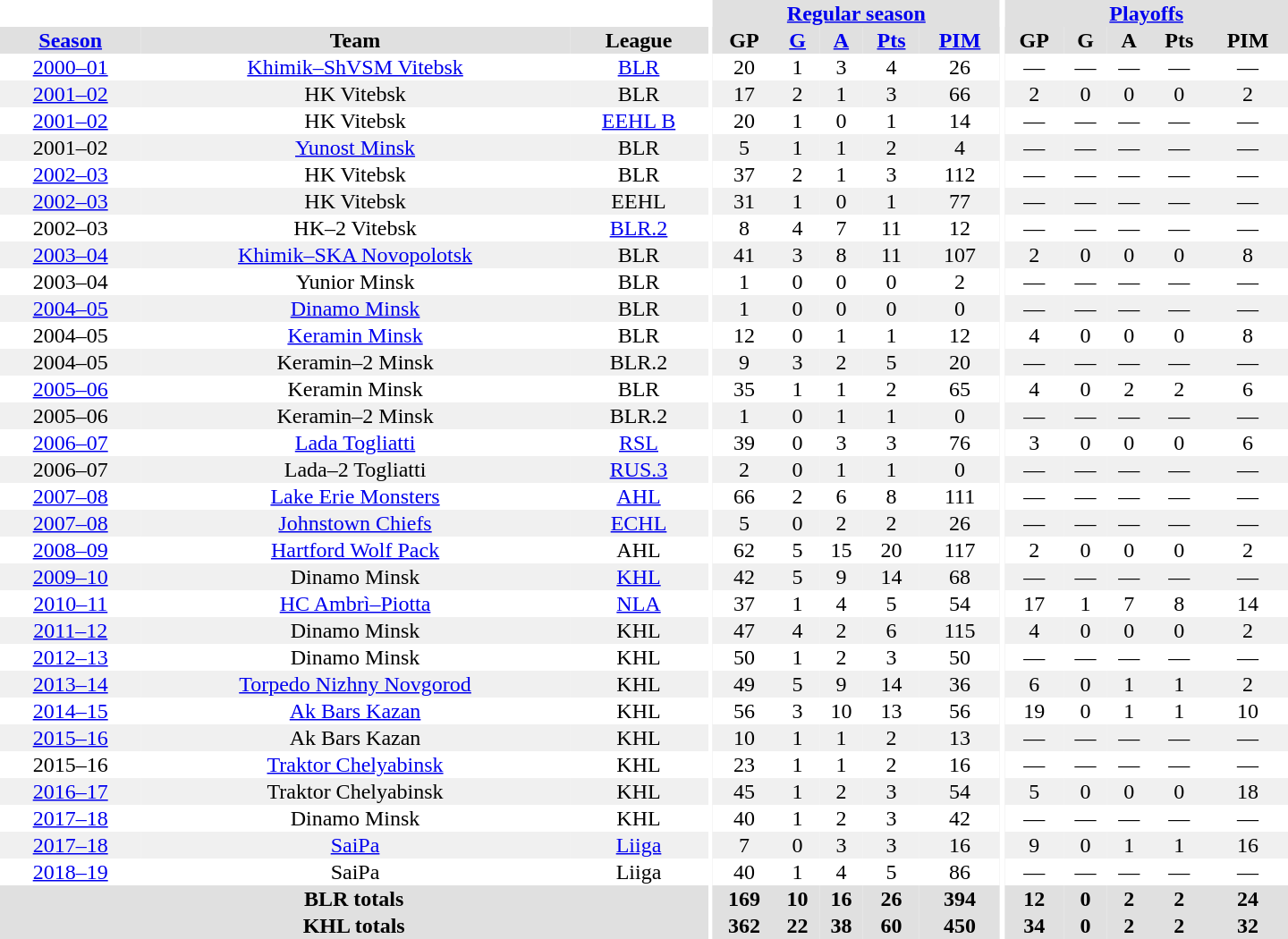<table border="0" cellpadding="1" cellspacing="0" style="text-align:center; width:60em">
<tr bgcolor="#e0e0e0">
<th colspan="3" bgcolor="#ffffff"></th>
<th rowspan="99" bgcolor="#ffffff"></th>
<th colspan="5"><a href='#'>Regular season</a></th>
<th rowspan="99" bgcolor="#ffffff"></th>
<th colspan="5"><a href='#'>Playoffs</a></th>
</tr>
<tr bgcolor="#e0e0e0">
<th><a href='#'>Season</a></th>
<th>Team</th>
<th>League</th>
<th>GP</th>
<th><a href='#'>G</a></th>
<th><a href='#'>A</a></th>
<th><a href='#'>Pts</a></th>
<th><a href='#'>PIM</a></th>
<th>GP</th>
<th>G</th>
<th>A</th>
<th>Pts</th>
<th>PIM</th>
</tr>
<tr>
<td><a href='#'>2000–01</a></td>
<td><a href='#'>Khimik–ShVSM Vitebsk</a></td>
<td><a href='#'>BLR</a></td>
<td>20</td>
<td>1</td>
<td>3</td>
<td>4</td>
<td>26</td>
<td>—</td>
<td>—</td>
<td>—</td>
<td>—</td>
<td>—</td>
</tr>
<tr bgcolor="#f0f0f0">
<td><a href='#'>2001–02</a></td>
<td>HK Vitebsk</td>
<td>BLR</td>
<td>17</td>
<td>2</td>
<td>1</td>
<td>3</td>
<td>66</td>
<td>2</td>
<td>0</td>
<td>0</td>
<td>0</td>
<td>2</td>
</tr>
<tr>
<td><a href='#'>2001–02</a></td>
<td>HK Vitebsk</td>
<td><a href='#'>EEHL B</a></td>
<td>20</td>
<td>1</td>
<td>0</td>
<td>1</td>
<td>14</td>
<td>—</td>
<td>—</td>
<td>—</td>
<td>—</td>
<td>—</td>
</tr>
<tr bgcolor="#f0f0f0">
<td>2001–02</td>
<td><a href='#'>Yunost Minsk</a></td>
<td>BLR</td>
<td>5</td>
<td>1</td>
<td>1</td>
<td>2</td>
<td>4</td>
<td>—</td>
<td>—</td>
<td>—</td>
<td>—</td>
<td>—</td>
</tr>
<tr>
<td><a href='#'>2002–03</a></td>
<td>HK Vitebsk</td>
<td>BLR</td>
<td>37</td>
<td>2</td>
<td>1</td>
<td>3</td>
<td>112</td>
<td>—</td>
<td>—</td>
<td>—</td>
<td>—</td>
<td>—</td>
</tr>
<tr bgcolor="#f0f0f0">
<td><a href='#'>2002–03</a></td>
<td>HK Vitebsk</td>
<td>EEHL</td>
<td>31</td>
<td>1</td>
<td>0</td>
<td>1</td>
<td>77</td>
<td>—</td>
<td>—</td>
<td>—</td>
<td>—</td>
<td>—</td>
</tr>
<tr>
<td>2002–03</td>
<td>HK–2 Vitebsk</td>
<td><a href='#'>BLR.2</a></td>
<td>8</td>
<td>4</td>
<td>7</td>
<td>11</td>
<td>12</td>
<td>—</td>
<td>—</td>
<td>—</td>
<td>—</td>
<td>—</td>
</tr>
<tr bgcolor="#f0f0f0">
<td><a href='#'>2003–04</a></td>
<td><a href='#'>Khimik–SKA Novopolotsk</a></td>
<td>BLR</td>
<td>41</td>
<td>3</td>
<td>8</td>
<td>11</td>
<td>107</td>
<td>2</td>
<td>0</td>
<td>0</td>
<td>0</td>
<td>8</td>
</tr>
<tr>
<td>2003–04</td>
<td>Yunior Minsk</td>
<td>BLR</td>
<td>1</td>
<td>0</td>
<td>0</td>
<td>0</td>
<td>2</td>
<td>—</td>
<td>—</td>
<td>—</td>
<td>—</td>
<td>—</td>
</tr>
<tr bgcolor="#f0f0f0">
<td><a href='#'>2004–05</a></td>
<td><a href='#'>Dinamo Minsk</a></td>
<td>BLR</td>
<td>1</td>
<td>0</td>
<td>0</td>
<td>0</td>
<td>0</td>
<td>—</td>
<td>—</td>
<td>—</td>
<td>—</td>
<td>—</td>
</tr>
<tr>
<td>2004–05</td>
<td><a href='#'>Keramin Minsk</a></td>
<td>BLR</td>
<td>12</td>
<td>0</td>
<td>1</td>
<td>1</td>
<td>12</td>
<td>4</td>
<td>0</td>
<td>0</td>
<td>0</td>
<td>8</td>
</tr>
<tr bgcolor="#f0f0f0">
<td>2004–05</td>
<td>Keramin–2 Minsk</td>
<td>BLR.2</td>
<td>9</td>
<td>3</td>
<td>2</td>
<td>5</td>
<td>20</td>
<td>—</td>
<td>—</td>
<td>—</td>
<td>—</td>
<td>—</td>
</tr>
<tr>
<td><a href='#'>2005–06</a></td>
<td>Keramin Minsk</td>
<td>BLR</td>
<td>35</td>
<td>1</td>
<td>1</td>
<td>2</td>
<td>65</td>
<td>4</td>
<td>0</td>
<td>2</td>
<td>2</td>
<td>6</td>
</tr>
<tr bgcolor="#f0f0f0">
<td>2005–06</td>
<td>Keramin–2 Minsk</td>
<td>BLR.2</td>
<td>1</td>
<td>0</td>
<td>1</td>
<td>1</td>
<td>0</td>
<td>—</td>
<td>—</td>
<td>—</td>
<td>—</td>
<td>—</td>
</tr>
<tr>
<td><a href='#'>2006–07</a></td>
<td><a href='#'>Lada Togliatti</a></td>
<td><a href='#'>RSL</a></td>
<td>39</td>
<td>0</td>
<td>3</td>
<td>3</td>
<td>76</td>
<td>3</td>
<td>0</td>
<td>0</td>
<td>0</td>
<td>6</td>
</tr>
<tr bgcolor="#f0f0f0">
<td>2006–07</td>
<td>Lada–2 Togliatti</td>
<td><a href='#'>RUS.3</a></td>
<td>2</td>
<td>0</td>
<td>1</td>
<td>1</td>
<td>0</td>
<td>—</td>
<td>—</td>
<td>—</td>
<td>—</td>
<td>—</td>
</tr>
<tr>
<td><a href='#'>2007–08</a></td>
<td><a href='#'>Lake Erie Monsters</a></td>
<td><a href='#'>AHL</a></td>
<td>66</td>
<td>2</td>
<td>6</td>
<td>8</td>
<td>111</td>
<td>—</td>
<td>—</td>
<td>—</td>
<td>—</td>
<td>—</td>
</tr>
<tr bgcolor="#f0f0f0">
<td><a href='#'>2007–08</a></td>
<td><a href='#'>Johnstown Chiefs</a></td>
<td><a href='#'>ECHL</a></td>
<td>5</td>
<td>0</td>
<td>2</td>
<td>2</td>
<td>26</td>
<td>—</td>
<td>—</td>
<td>—</td>
<td>—</td>
<td>—</td>
</tr>
<tr>
<td><a href='#'>2008–09</a></td>
<td><a href='#'>Hartford Wolf Pack</a></td>
<td>AHL</td>
<td>62</td>
<td>5</td>
<td>15</td>
<td>20</td>
<td>117</td>
<td>2</td>
<td>0</td>
<td>0</td>
<td>0</td>
<td>2</td>
</tr>
<tr bgcolor="#f0f0f0">
<td><a href='#'>2009–10</a></td>
<td>Dinamo Minsk</td>
<td><a href='#'>KHL</a></td>
<td>42</td>
<td>5</td>
<td>9</td>
<td>14</td>
<td>68</td>
<td>—</td>
<td>—</td>
<td>—</td>
<td>—</td>
<td>—</td>
</tr>
<tr>
<td><a href='#'>2010–11</a></td>
<td><a href='#'>HC Ambrì–Piotta</a></td>
<td><a href='#'>NLA</a></td>
<td>37</td>
<td>1</td>
<td>4</td>
<td>5</td>
<td>54</td>
<td>17</td>
<td>1</td>
<td>7</td>
<td>8</td>
<td>14</td>
</tr>
<tr bgcolor="#f0f0f0">
<td><a href='#'>2011–12</a></td>
<td>Dinamo Minsk</td>
<td>KHL</td>
<td>47</td>
<td>4</td>
<td>2</td>
<td>6</td>
<td>115</td>
<td>4</td>
<td>0</td>
<td>0</td>
<td>0</td>
<td>2</td>
</tr>
<tr>
<td><a href='#'>2012–13</a></td>
<td>Dinamo Minsk</td>
<td>KHL</td>
<td>50</td>
<td>1</td>
<td>2</td>
<td>3</td>
<td>50</td>
<td>—</td>
<td>—</td>
<td>—</td>
<td>—</td>
<td>—</td>
</tr>
<tr bgcolor="#f0f0f0">
<td><a href='#'>2013–14</a></td>
<td><a href='#'>Torpedo Nizhny Novgorod</a></td>
<td>KHL</td>
<td>49</td>
<td>5</td>
<td>9</td>
<td>14</td>
<td>36</td>
<td>6</td>
<td>0</td>
<td>1</td>
<td>1</td>
<td>2</td>
</tr>
<tr>
<td><a href='#'>2014–15</a></td>
<td><a href='#'>Ak Bars Kazan</a></td>
<td>KHL</td>
<td>56</td>
<td>3</td>
<td>10</td>
<td>13</td>
<td>56</td>
<td>19</td>
<td>0</td>
<td>1</td>
<td>1</td>
<td>10</td>
</tr>
<tr bgcolor="#f0f0f0">
<td><a href='#'>2015–16</a></td>
<td>Ak Bars Kazan</td>
<td>KHL</td>
<td>10</td>
<td>1</td>
<td>1</td>
<td>2</td>
<td>13</td>
<td>—</td>
<td>—</td>
<td>—</td>
<td>—</td>
<td>—</td>
</tr>
<tr>
<td>2015–16</td>
<td><a href='#'>Traktor Chelyabinsk</a></td>
<td>KHL</td>
<td>23</td>
<td>1</td>
<td>1</td>
<td>2</td>
<td>16</td>
<td>—</td>
<td>—</td>
<td>—</td>
<td>—</td>
<td>—</td>
</tr>
<tr bgcolor="#f0f0f0">
<td><a href='#'>2016–17</a></td>
<td>Traktor Chelyabinsk</td>
<td>KHL</td>
<td>45</td>
<td>1</td>
<td>2</td>
<td>3</td>
<td>54</td>
<td>5</td>
<td>0</td>
<td>0</td>
<td>0</td>
<td>18</td>
</tr>
<tr>
<td><a href='#'>2017–18</a></td>
<td>Dinamo Minsk</td>
<td>KHL</td>
<td>40</td>
<td>1</td>
<td>2</td>
<td>3</td>
<td>42</td>
<td>—</td>
<td>—</td>
<td>—</td>
<td>—</td>
<td>—</td>
</tr>
<tr bgcolor="#f0f0f0">
<td><a href='#'>2017–18</a></td>
<td><a href='#'>SaiPa</a></td>
<td><a href='#'>Liiga</a></td>
<td>7</td>
<td>0</td>
<td>3</td>
<td>3</td>
<td>16</td>
<td>9</td>
<td>0</td>
<td>1</td>
<td>1</td>
<td>16</td>
</tr>
<tr>
<td><a href='#'>2018–19</a></td>
<td>SaiPa</td>
<td>Liiga</td>
<td>40</td>
<td>1</td>
<td>4</td>
<td>5</td>
<td>86</td>
<td>—</td>
<td>—</td>
<td>—</td>
<td>—</td>
<td>—</td>
</tr>
<tr style="background:#e0e0e0;">
<th colspan="3">BLR totals</th>
<th>169</th>
<th>10</th>
<th>16</th>
<th>26</th>
<th>394</th>
<th>12</th>
<th>0</th>
<th>2</th>
<th>2</th>
<th>24</th>
</tr>
<tr style="background:#e0e0e0;">
<th colspan="3">KHL totals</th>
<th>362</th>
<th>22</th>
<th>38</th>
<th>60</th>
<th>450</th>
<th>34</th>
<th>0</th>
<th>2</th>
<th>2</th>
<th>32</th>
</tr>
</table>
